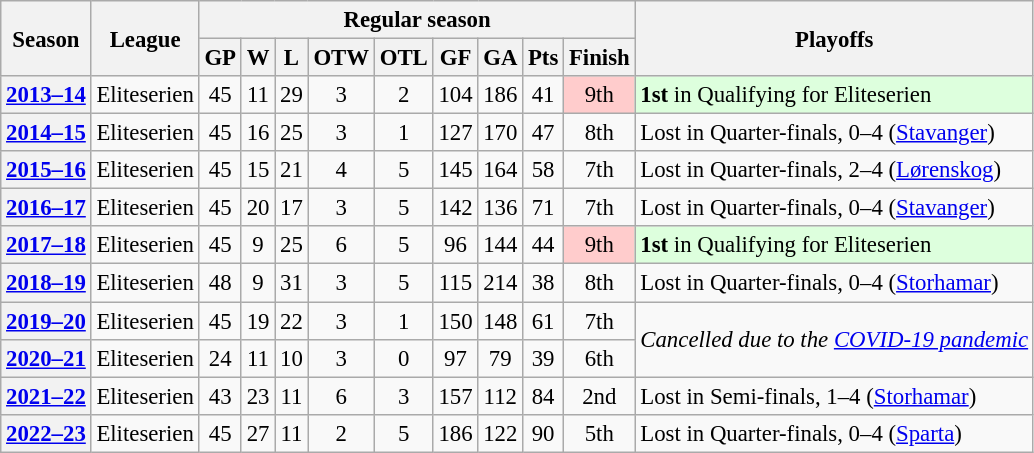<table class="wikitable" style="text-align: center; font-size: 95%">
<tr>
<th rowspan="2">Season</th>
<th rowspan="2">League</th>
<th colspan="9">Regular season</th>
<th rowspan="2">Playoffs</th>
</tr>
<tr>
<th>GP</th>
<th>W</th>
<th>L</th>
<th>OTW</th>
<th>OTL</th>
<th>GF</th>
<th>GA</th>
<th>Pts</th>
<th>Finish</th>
</tr>
<tr>
<th><a href='#'>2013–14</a></th>
<td>Eliteserien</td>
<td>45</td>
<td>11</td>
<td>29</td>
<td>3</td>
<td>2</td>
<td>104</td>
<td>186</td>
<td>41</td>
<td bgcolor="#FFCCCC">9th</td>
<td align="left" bgcolor="#ddffdd"><strong>1st</strong> in Qualifying for Eliteserien</td>
</tr>
<tr>
<th><a href='#'>2014–15</a></th>
<td>Eliteserien</td>
<td>45</td>
<td>16</td>
<td>25</td>
<td>3</td>
<td>1</td>
<td>127</td>
<td>170</td>
<td>47</td>
<td>8th</td>
<td align="left">Lost in Quarter-finals, 0–4 (<a href='#'>Stavanger</a>)</td>
</tr>
<tr>
<th><a href='#'>2015–16</a></th>
<td>Eliteserien</td>
<td>45</td>
<td>15</td>
<td>21</td>
<td>4</td>
<td>5</td>
<td>145</td>
<td>164</td>
<td>58</td>
<td>7th</td>
<td align="left">Lost in Quarter-finals, 2–4 (<a href='#'>Lørenskog</a>)</td>
</tr>
<tr>
<th><a href='#'>2016–17</a></th>
<td>Eliteserien</td>
<td>45</td>
<td>20</td>
<td>17</td>
<td>3</td>
<td>5</td>
<td>142</td>
<td>136</td>
<td>71</td>
<td>7th</td>
<td align="left">Lost in Quarter-finals, 0–4 (<a href='#'>Stavanger</a>)</td>
</tr>
<tr>
<th><a href='#'>2017–18</a></th>
<td>Eliteserien</td>
<td>45</td>
<td>9</td>
<td>25</td>
<td>6</td>
<td>5</td>
<td>96</td>
<td>144</td>
<td>44</td>
<td bgcolor="#FFCCCC">9th</td>
<td align="left" bgcolor="#ddffdd"><strong>1st</strong> in Qualifying for Eliteserien</td>
</tr>
<tr>
<th><a href='#'>2018–19</a></th>
<td>Eliteserien</td>
<td>48</td>
<td>9</td>
<td>31</td>
<td>3</td>
<td>5</td>
<td>115</td>
<td>214</td>
<td>38</td>
<td>8th</td>
<td align="left">Lost in Quarter-finals, 0–4 (<a href='#'>Storhamar</a>)</td>
</tr>
<tr>
<th><a href='#'>2019–20</a></th>
<td>Eliteserien</td>
<td>45</td>
<td>19</td>
<td>22</td>
<td>3</td>
<td>1</td>
<td>150</td>
<td>148</td>
<td>61</td>
<td>7th</td>
<td align="left" rowspan="2"><em>Cancelled due to the <a href='#'>COVID-19 pandemic</a></em></td>
</tr>
<tr>
<th><a href='#'>2020–21</a></th>
<td>Eliteserien</td>
<td>24</td>
<td>11</td>
<td>10</td>
<td>3</td>
<td>0</td>
<td>97</td>
<td>79</td>
<td>39</td>
<td>6th</td>
</tr>
<tr>
<th><a href='#'>2021–22</a></th>
<td>Eliteserien</td>
<td>43</td>
<td>23</td>
<td>11</td>
<td>6</td>
<td>3</td>
<td>157</td>
<td>112</td>
<td>84</td>
<td>2nd</td>
<td align="left">Lost in Semi-finals, 1–4 (<a href='#'>Storhamar</a>)</td>
</tr>
<tr>
<th><a href='#'>2022–23</a></th>
<td>Eliteserien</td>
<td>45</td>
<td>27</td>
<td>11</td>
<td>2</td>
<td>5</td>
<td>186</td>
<td>122</td>
<td>90</td>
<td>5th</td>
<td align="left">Lost in Quarter-finals, 0–4 (<a href='#'>Sparta</a>)</td>
</tr>
</table>
